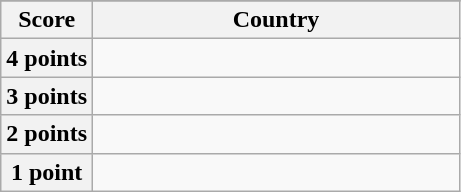<table class="wikitable">
<tr>
</tr>
<tr>
<th scope="col" width="20%">Score</th>
<th scope="col">Country</th>
</tr>
<tr>
<th scope="row">4 points</th>
<td></td>
</tr>
<tr>
<th scope="row">3 points</th>
<td></td>
</tr>
<tr>
<th scope="row">2 points</th>
<td></td>
</tr>
<tr>
<th scope="row">1 point</th>
<td></td>
</tr>
</table>
